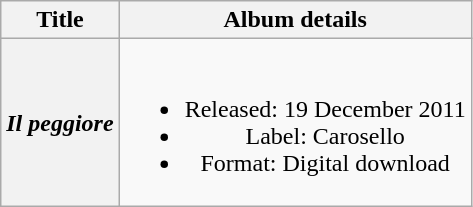<table class="wikitable plainrowheaders" style="text-align:center;">
<tr>
<th scope="col">Title</th>
<th scope="col">Album details</th>
</tr>
<tr>
<th scope="row"><em>Il peggiore</em></th>
<td><br><ul><li>Released: 19 December 2011</li><li>Label: Carosello</li><li>Format: Digital download</li></ul></td>
</tr>
</table>
